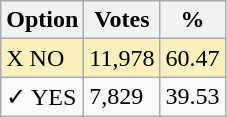<table class="wikitable">
<tr>
<th>Option</th>
<th>Votes</th>
<th>%</th>
</tr>
<tr>
<td style=background:#f8f1bd>X NO</td>
<td style=background:#f8f1bd>11,978</td>
<td style=background:#f8f1bd>60.47</td>
</tr>
<tr>
<td>✓ YES</td>
<td>7,829</td>
<td>39.53</td>
</tr>
</table>
